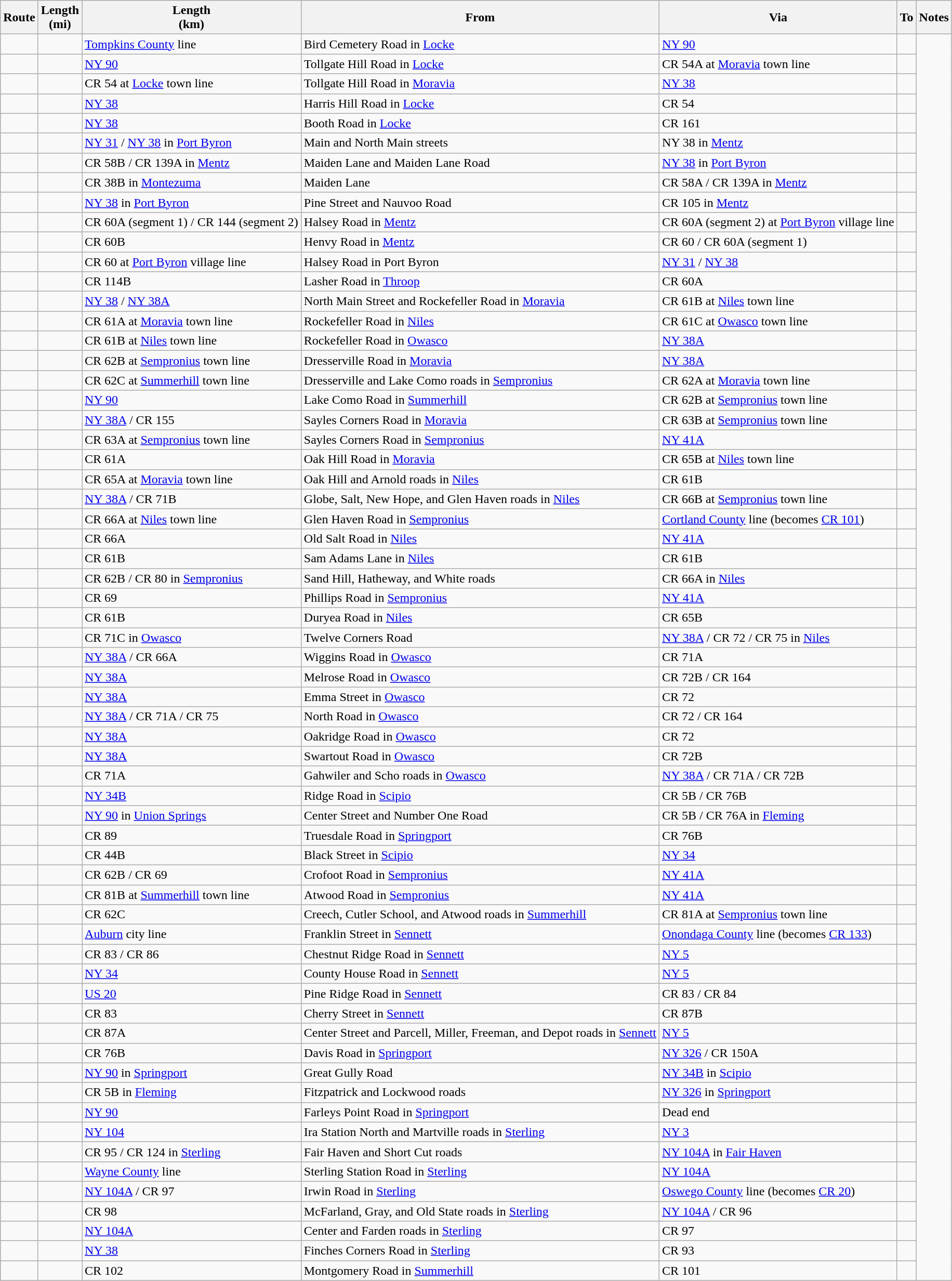<table class="wikitable sortable">
<tr>
<th>Route</th>
<th>Length<br>(mi)</th>
<th>Length<br>(km)</th>
<th class="unsortable">From</th>
<th class="unsortable">Via</th>
<th class="unsortable">To</th>
<th class="unsortable">Notes</th>
</tr>
<tr>
<td id="51"></td>
<td></td>
<td><a href='#'>Tompkins County</a> line</td>
<td>Bird Cemetery Road in <a href='#'>Locke</a></td>
<td><a href='#'>NY&nbsp;90</a></td>
<td></td>
</tr>
<tr>
<td id="54"></td>
<td></td>
<td><a href='#'>NY&nbsp;90</a></td>
<td>Tollgate Hill Road in <a href='#'>Locke</a></td>
<td>CR 54A at <a href='#'>Moravia</a> town line</td>
<td></td>
</tr>
<tr>
<td id="54A"></td>
<td></td>
<td>CR 54 at <a href='#'>Locke</a> town line</td>
<td>Tollgate Hill Road in <a href='#'>Moravia</a></td>
<td><a href='#'>NY&nbsp;38</a></td>
<td></td>
</tr>
<tr>
<td id="54B"></td>
<td></td>
<td><a href='#'>NY&nbsp;38</a></td>
<td>Harris Hill Road in <a href='#'>Locke</a></td>
<td>CR 54</td>
<td></td>
</tr>
<tr>
<td id="55"></td>
<td></td>
<td><a href='#'>NY&nbsp;38</a></td>
<td>Booth Road in <a href='#'>Locke</a></td>
<td>CR 161</td>
<td></td>
</tr>
<tr>
<td id="56"></td>
<td></td>
<td><a href='#'>NY&nbsp;31</a> / <a href='#'>NY&nbsp;38</a> in <a href='#'>Port Byron</a></td>
<td>Main and North Main streets</td>
<td>NY 38 in <a href='#'>Mentz</a></td>
<td></td>
</tr>
<tr>
<td id="58A"></td>
<td></td>
<td>CR 58B / CR 139A in <a href='#'>Mentz</a></td>
<td>Maiden Lane and Maiden Lane Road</td>
<td><a href='#'>NY&nbsp;38</a> in <a href='#'>Port Byron</a></td>
<td></td>
</tr>
<tr>
<td id="58B"></td>
<td></td>
<td>CR 38B in <a href='#'>Montezuma</a></td>
<td>Maiden Lane</td>
<td>CR 58A / CR 139A in <a href='#'>Mentz</a></td>
<td></td>
</tr>
<tr>
<td id="59"></td>
<td></td>
<td><a href='#'>NY&nbsp;38</a> in <a href='#'>Port Byron</a></td>
<td>Pine Street and Nauvoo Road</td>
<td>CR 105 in <a href='#'>Mentz</a></td>
<td></td>
</tr>
<tr>
<td id="60"></td>
<td></td>
<td>CR 60A (segment 1) / CR 144 (segment 2)</td>
<td>Halsey Road in <a href='#'>Mentz</a></td>
<td>CR 60A (segment 2) at <a href='#'>Port Byron</a> village line</td>
<td></td>
</tr>
<tr>
<td id="60A-1"></td>
<td></td>
<td>CR 60B</td>
<td>Henvy Road in <a href='#'>Mentz</a></td>
<td>CR 60 / CR 60A (segment 1)</td>
<td></td>
</tr>
<tr>
<td id="60A-2"></td>
<td></td>
<td>CR 60 at <a href='#'>Port Byron</a> village line</td>
<td>Halsey Road in Port Byron</td>
<td><a href='#'>NY&nbsp;31</a> / <a href='#'>NY&nbsp;38</a></td>
<td></td>
</tr>
<tr>
<td id="60B"></td>
<td></td>
<td>CR 114B</td>
<td>Lasher Road in <a href='#'>Throop</a></td>
<td>CR 60A</td>
<td></td>
</tr>
<tr>
<td id="61A"></td>
<td></td>
<td><a href='#'>NY&nbsp;38</a> / <a href='#'>NY&nbsp;38A</a></td>
<td>North Main Street and Rockefeller Road in <a href='#'>Moravia</a></td>
<td>CR 61B at <a href='#'>Niles</a> town line</td>
<td></td>
</tr>
<tr>
<td id="61B"></td>
<td></td>
<td>CR 61A at <a href='#'>Moravia</a> town line</td>
<td>Rockefeller Road in <a href='#'>Niles</a></td>
<td>CR 61C at <a href='#'>Owasco</a> town line</td>
<td></td>
</tr>
<tr>
<td id="61C"></td>
<td></td>
<td>CR 61B at <a href='#'>Niles</a> town line</td>
<td>Rockefeller Road in <a href='#'>Owasco</a></td>
<td><a href='#'>NY&nbsp;38A</a></td>
<td></td>
</tr>
<tr>
<td id="62A"></td>
<td></td>
<td>CR 62B at <a href='#'>Sempronius</a> town line</td>
<td>Dresserville Road in <a href='#'>Moravia</a></td>
<td><a href='#'>NY&nbsp;38A</a></td>
<td></td>
</tr>
<tr>
<td id="62B"></td>
<td></td>
<td>CR 62C at <a href='#'>Summerhill</a> town line</td>
<td>Dresserville and Lake Como roads in <a href='#'>Sempronius</a></td>
<td>CR 62A at <a href='#'>Moravia</a> town line</td>
<td></td>
</tr>
<tr>
<td id="62C"></td>
<td></td>
<td><a href='#'>NY&nbsp;90</a></td>
<td>Lake Como Road in <a href='#'>Summerhill</a></td>
<td>CR 62B at <a href='#'>Sempronius</a> town line</td>
<td></td>
</tr>
<tr>
<td id="63A"></td>
<td></td>
<td><a href='#'>NY&nbsp;38A</a> / CR 155</td>
<td>Sayles Corners Road in <a href='#'>Moravia</a></td>
<td>CR 63B at <a href='#'>Sempronius</a> town line</td>
<td></td>
</tr>
<tr>
<td id="63B"></td>
<td></td>
<td>CR 63A at <a href='#'>Sempronius</a> town line</td>
<td>Sayles Corners Road in <a href='#'>Sempronius</a></td>
<td><a href='#'>NY&nbsp;41A</a></td>
<td></td>
</tr>
<tr>
<td id="65A"></td>
<td></td>
<td>CR 61A</td>
<td>Oak Hill Road in <a href='#'>Moravia</a></td>
<td>CR 65B at <a href='#'>Niles</a> town line</td>
<td></td>
</tr>
<tr>
<td id="65B"></td>
<td></td>
<td>CR 65A at <a href='#'>Moravia</a> town line</td>
<td>Oak Hill and Arnold roads in <a href='#'>Niles</a></td>
<td>CR 61B</td>
<td></td>
</tr>
<tr>
<td id="66A"></td>
<td></td>
<td><a href='#'>NY&nbsp;38A</a> / CR 71B</td>
<td>Globe, Salt, New Hope, and Glen Haven roads in <a href='#'>Niles</a></td>
<td>CR 66B at <a href='#'>Sempronius</a> town line</td>
<td></td>
</tr>
<tr>
<td id="66B"></td>
<td></td>
<td>CR 66A at <a href='#'>Niles</a> town line</td>
<td>Glen Haven Road in <a href='#'>Sempronius</a></td>
<td><a href='#'>Cortland County</a> line (becomes <a href='#'>CR 101</a>)</td>
<td></td>
</tr>
<tr>
<td id="67"></td>
<td></td>
<td>CR 66A</td>
<td>Old Salt Road in <a href='#'>Niles</a></td>
<td><a href='#'>NY&nbsp;41A</a></td>
<td></td>
</tr>
<tr>
<td id="68"></td>
<td></td>
<td>CR 61B</td>
<td>Sam Adams Lane in <a href='#'>Niles</a></td>
<td>CR 61B</td>
<td></td>
</tr>
<tr>
<td id="69"></td>
<td></td>
<td>CR 62B / CR 80 in <a href='#'>Sempronius</a></td>
<td>Sand Hill, Hatheway, and White roads</td>
<td>CR 66A in <a href='#'>Niles</a></td>
<td></td>
</tr>
<tr>
<td id="69A"></td>
<td></td>
<td>CR 69</td>
<td>Phillips Road in <a href='#'>Sempronius</a></td>
<td><a href='#'>NY&nbsp;41A</a></td>
<td></td>
</tr>
<tr>
<td id="70"></td>
<td></td>
<td>CR 61B</td>
<td>Duryea Road in <a href='#'>Niles</a></td>
<td>CR 65B</td>
<td></td>
</tr>
<tr>
<td id="71A"></td>
<td></td>
<td>CR 71C in <a href='#'>Owasco</a></td>
<td>Twelve Corners Road</td>
<td><a href='#'>NY&nbsp;38A</a> / CR 72 / CR 75 in <a href='#'>Niles</a></td>
<td></td>
</tr>
<tr>
<td id="71C"></td>
<td></td>
<td><a href='#'>NY&nbsp;38A</a> / CR 66A</td>
<td>Wiggins Road in <a href='#'>Owasco</a></td>
<td>CR 71A</td>
<td></td>
</tr>
<tr>
<td id="72"></td>
<td></td>
<td><a href='#'>NY&nbsp;38A</a></td>
<td>Melrose Road in <a href='#'>Owasco</a></td>
<td>CR 72B / CR 164</td>
<td></td>
</tr>
<tr>
<td id="72A"></td>
<td></td>
<td><a href='#'>NY&nbsp;38A</a></td>
<td>Emma Street in <a href='#'>Owasco</a></td>
<td>CR 72</td>
<td></td>
</tr>
<tr>
<td id="72B"></td>
<td></td>
<td><a href='#'>NY&nbsp;38A</a> / CR 71A / CR 75</td>
<td>North Road in <a href='#'>Owasco</a></td>
<td>CR 72 / CR 164</td>
<td></td>
</tr>
<tr>
<td id="73"></td>
<td></td>
<td><a href='#'>NY&nbsp;38A</a></td>
<td>Oakridge Road in <a href='#'>Owasco</a></td>
<td>CR 72</td>
<td></td>
</tr>
<tr>
<td id="74"></td>
<td></td>
<td><a href='#'>NY&nbsp;38A</a></td>
<td>Swartout Road in <a href='#'>Owasco</a></td>
<td>CR 72B</td>
<td></td>
</tr>
<tr>
<td id="75"></td>
<td></td>
<td>CR 71A</td>
<td>Gahwiler and Scho roads in <a href='#'>Owasco</a></td>
<td><a href='#'>NY&nbsp;38A</a> / CR 71A / CR 72B</td>
<td></td>
</tr>
<tr>
<td id="76A"></td>
<td></td>
<td><a href='#'>NY&nbsp;34B</a></td>
<td>Ridge Road in <a href='#'>Scipio</a></td>
<td>CR 5B / CR 76B</td>
<td></td>
</tr>
<tr>
<td id="76B"></td>
<td></td>
<td><a href='#'>NY&nbsp;90</a> in <a href='#'>Union Springs</a></td>
<td>Center Street and Number One Road</td>
<td>CR 5B / CR 76A in <a href='#'>Fleming</a></td>
<td></td>
</tr>
<tr>
<td id="77"></td>
<td></td>
<td>CR 89</td>
<td>Truesdale Road in <a href='#'>Springport</a></td>
<td>CR 76B</td>
<td></td>
</tr>
<tr>
<td id="79"></td>
<td></td>
<td>CR 44B</td>
<td>Black Street in <a href='#'>Scipio</a></td>
<td><a href='#'>NY&nbsp;34</a></td>
<td></td>
</tr>
<tr>
<td id="80"></td>
<td></td>
<td>CR 62B / CR 69</td>
<td>Crofoot Road in <a href='#'>Sempronius</a></td>
<td><a href='#'>NY&nbsp;41A</a></td>
<td></td>
</tr>
<tr>
<td id="81A"></td>
<td></td>
<td>CR 81B at <a href='#'>Summerhill</a> town line</td>
<td>Atwood Road in <a href='#'>Sempronius</a></td>
<td><a href='#'>NY&nbsp;41A</a></td>
<td></td>
</tr>
<tr>
<td id="81C"></td>
<td></td>
<td>CR 62C</td>
<td>Creech, Cutler School, and Atwood roads in <a href='#'>Summerhill</a></td>
<td>CR 81A at <a href='#'>Sempronius</a> town line</td>
<td></td>
</tr>
<tr>
<td id="83"></td>
<td></td>
<td><a href='#'>Auburn</a> city line</td>
<td>Franklin Street in <a href='#'>Sennett</a></td>
<td><a href='#'>Onondaga County</a> line (becomes <a href='#'>CR 133</a>)</td>
<td></td>
</tr>
<tr>
<td id="84"></td>
<td></td>
<td>CR 83 / CR 86</td>
<td>Chestnut Ridge Road in <a href='#'>Sennett</a></td>
<td><a href='#'>NY&nbsp;5</a></td>
<td></td>
</tr>
<tr>
<td id="85"></td>
<td></td>
<td><a href='#'>NY&nbsp;34</a></td>
<td>County House Road in <a href='#'>Sennett</a></td>
<td><a href='#'>NY&nbsp;5</a></td>
<td></td>
</tr>
<tr>
<td id="86"></td>
<td></td>
<td><a href='#'>US 20</a></td>
<td>Pine Ridge Road in <a href='#'>Sennett</a></td>
<td>CR 83 / CR 84</td>
<td></td>
</tr>
<tr>
<td id="87A"></td>
<td></td>
<td>CR 83</td>
<td>Cherry Street in <a href='#'>Sennett</a></td>
<td>CR 87B</td>
<td></td>
</tr>
<tr>
<td id="87B"></td>
<td></td>
<td>CR 87A</td>
<td>Center Street and Parcell, Miller, Freeman, and Depot roads in <a href='#'>Sennett</a></td>
<td><a href='#'>NY&nbsp;5</a></td>
<td></td>
</tr>
<tr>
<td id="88"></td>
<td></td>
<td>CR 76B</td>
<td>Davis Road in <a href='#'>Springport</a></td>
<td><a href='#'>NY&nbsp;326</a> / CR 150A</td>
<td></td>
</tr>
<tr>
<td id="89"></td>
<td></td>
<td><a href='#'>NY&nbsp;90</a> in <a href='#'>Springport</a></td>
<td>Great Gully Road</td>
<td><a href='#'>NY&nbsp;34B</a> in <a href='#'>Scipio</a></td>
<td></td>
</tr>
<tr>
<td id="90"></td>
<td></td>
<td>CR 5B in <a href='#'>Fleming</a></td>
<td>Fitzpatrick and Lockwood roads</td>
<td><a href='#'>NY&nbsp;326</a> in <a href='#'>Springport</a></td>
<td></td>
</tr>
<tr>
<td id="91"></td>
<td></td>
<td><a href='#'>NY&nbsp;90</a></td>
<td>Farleys Point Road in <a href='#'>Springport</a></td>
<td>Dead end</td>
<td></td>
</tr>
<tr>
<td id="93"></td>
<td></td>
<td><a href='#'>NY&nbsp;104</a></td>
<td>Ira Station North and Martville roads in <a href='#'>Sterling</a></td>
<td><a href='#'>NY 3</a></td>
<td></td>
</tr>
<tr>
<td id="94"></td>
<td></td>
<td>CR 95 / CR 124 in <a href='#'>Sterling</a></td>
<td>Fair Haven and Short Cut roads</td>
<td><a href='#'>NY&nbsp;104A</a> in <a href='#'>Fair Haven</a></td>
<td></td>
</tr>
<tr>
<td id="95"></td>
<td></td>
<td><a href='#'>Wayne County</a> line</td>
<td>Sterling Station Road in <a href='#'>Sterling</a></td>
<td><a href='#'>NY&nbsp;104A</a></td>
<td></td>
</tr>
<tr>
<td id="96"></td>
<td></td>
<td><a href='#'>NY&nbsp;104A</a> / CR 97</td>
<td>Irwin Road in <a href='#'>Sterling</a></td>
<td><a href='#'>Oswego County</a> line (becomes <a href='#'>CR 20</a>)</td>
<td></td>
</tr>
<tr>
<td id="97"></td>
<td></td>
<td>CR 98</td>
<td>McFarland, Gray, and Old State roads in <a href='#'>Sterling</a></td>
<td><a href='#'>NY&nbsp;104A</a> / CR 96</td>
<td></td>
</tr>
<tr>
<td id="98"></td>
<td></td>
<td><a href='#'>NY&nbsp;104A</a></td>
<td>Center and Farden roads in <a href='#'>Sterling</a></td>
<td>CR 97</td>
<td></td>
</tr>
<tr>
<td id="99"></td>
<td></td>
<td><a href='#'>NY&nbsp;38</a></td>
<td>Finches Corners Road in <a href='#'>Sterling</a></td>
<td>CR 93</td>
<td></td>
</tr>
<tr>
<td id="100"></td>
<td></td>
<td>CR 102</td>
<td>Montgomery Road in <a href='#'>Summerhill</a></td>
<td>CR 101</td>
<td></td>
</tr>
</table>
